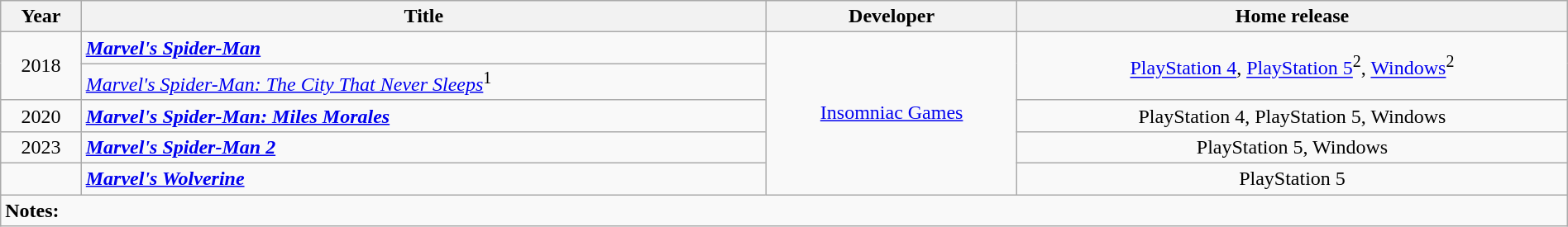<table class="wikitable" style="width:100%;">
<tr>
<th>Year</th>
<th>Title</th>
<th>Developer</th>
<th>Home release</th>
</tr>
<tr>
<td rowspan="2" style="text-align:center;">2018</td>
<td><em><a href='#'><strong>Marvel's Spider-Man</strong></a></em></td>
<td rowspan="5" style="text-align:center;"><a href='#'>Insomniac Games</a></td>
<td rowspan="2" style="text-align:center;"><a href='#'>PlayStation 4</a>, <a href='#'>PlayStation 5</a><sup>2</sup>, <a href='#'>Windows</a><sup>2</sup></td>
</tr>
<tr>
<td><em><a href='#'>Marvel's Spider-Man: The City That Never Sleeps</a></em><sup>1</sup></td>
</tr>
<tr>
<td rowspan="1" style="text-align:center;">2020</td>
<td><em><a href='#'><strong>Marvel's Spider-Man: Miles Morales</strong></a></em></td>
<td style="text-align:center;">PlayStation 4, PlayStation 5, Windows</td>
</tr>
<tr>
<td style="text-align:center;">2023</td>
<td><strong><em><a href='#'>Marvel's Spider-Man 2</a></em></strong></td>
<td style="text-align:center;">PlayStation 5, Windows</td>
</tr>
<tr>
<td></td>
<td><strong><em><a href='#'>Marvel's Wolverine</a></em></strong></td>
<td style="text-align:center;">PlayStation 5</td>
</tr>
<tr>
<td colspan="4"><strong>Notes:</strong><br></td>
</tr>
</table>
